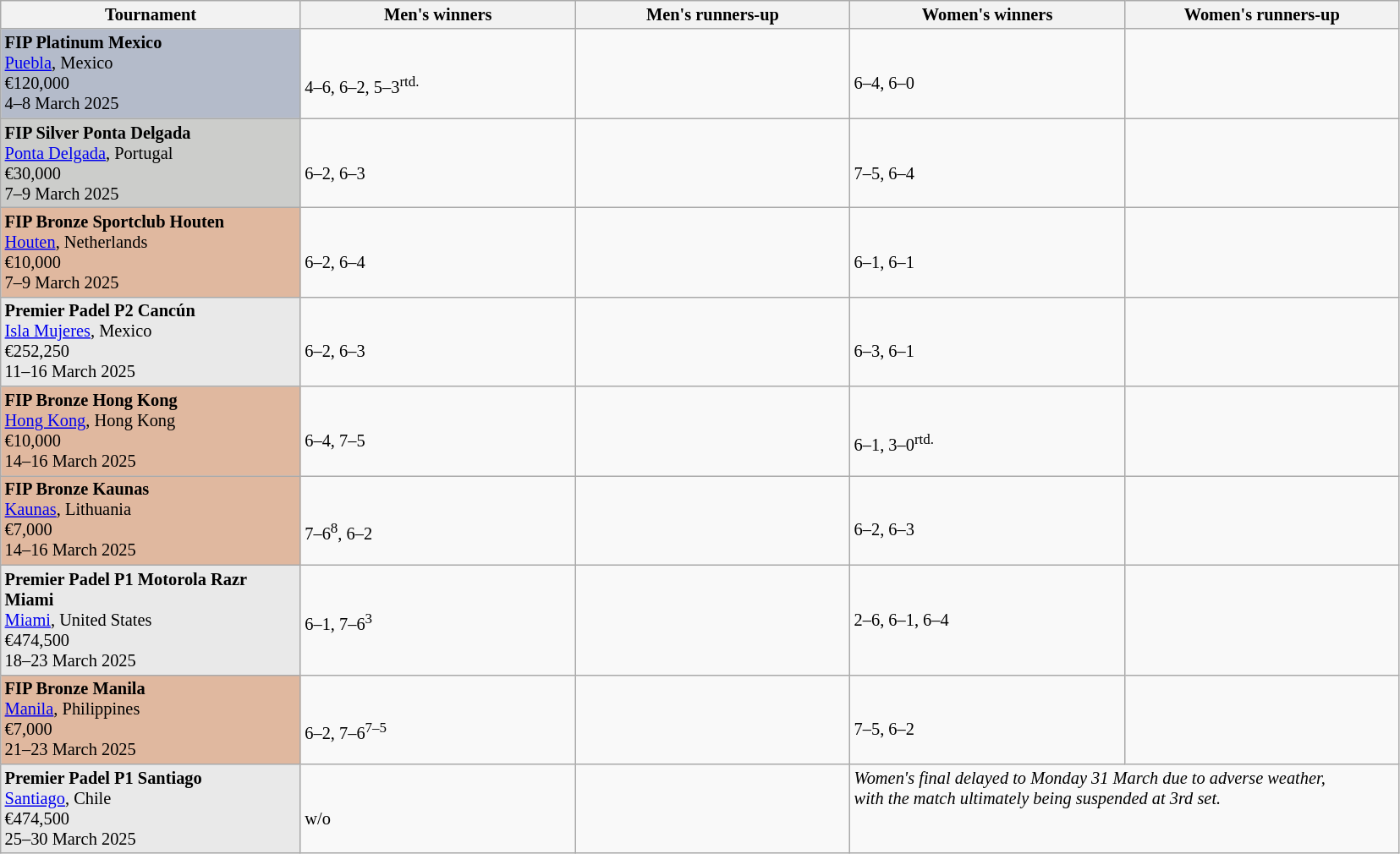<table class="wikitable sortable nowrap" style=font-size:85%>
<tr>
<th width=230>Tournament</th>
<th width=210>Men's winners</th>
<th width=210>Men's runners-up</th>
<th width=210>Women's winners</th>
<th width=210>Women's runners-up</th>
</tr>
<tr valign=top>
<td style="background:#b4bbca;"><strong>FIP Platinum Mexico</strong><br><a href='#'>Puebla</a>, Mexico<br>€120,000<br>4–8 March 2025</td>
<td><strong><br></strong><br>4–6, 6–2, 5–3<sup>rtd.</sup></td>
<td><br></td>
<td><strong><br></strong><br>6–4, 6–0</td>
<td><br></td>
</tr>
<tr valign=top>
<td style="background:#cccdcb;"><strong>FIP Silver Ponta Delgada</strong><br><a href='#'>Ponta Delgada</a>, Portugal<br>€30,000<br>7–9 March 2025</td>
<td><strong><br></strong><br>6–2, 6–3</td>
<td><br></td>
<td><strong><br></strong><br>7–5, 6–4</td>
<td><br></td>
</tr>
<tr valign=top>
<td style="background:#e0b89f;"><strong>FIP Bronze Sportclub Houten</strong><br><a href='#'>Houten</a>, Netherlands<br>€10,000<br>7–9 March 2025</td>
<td><strong><br></strong><br>6–2, 6–4</td>
<td><br></td>
<td><strong><br></strong><br>6–1, 6–1</td>
<td><br></td>
</tr>
<tr valign=top>
<td style="background:#E9E9E9;"><strong>Premier Padel P2 Cancún</strong><br><a href='#'>Isla Mujeres</a>, Mexico<br>€252,250<br>11–16 March 2025</td>
<td><strong><br></strong><br>6–2, 6–3</td>
<td><br></td>
<td><strong><br></strong><br>6–3, 6–1</td>
<td><br></td>
</tr>
<tr valign=top>
<td style="background:#e0b89f;"><strong>FIP Bronze Hong Kong</strong><br><a href='#'>Hong Kong</a>, Hong Kong<br>€10,000<br>14–16 March 2025</td>
<td><strong><br></strong><br>6–4, 7–5</td>
<td><br></td>
<td><strong><br></strong><br>6–1, 3–0<sup>rtd.</sup></td>
<td><br></td>
</tr>
<tr valign=top>
<td style="background:#e0b89f;"><strong>FIP Bronze Kaunas</strong><br><a href='#'>Kaunas</a>, Lithuania<br>€7,000<br>14–16 March 2025</td>
<td><strong><br></strong><br>7–6<sup>8</sup>, 6–2</td>
<td><br></td>
<td><strong><br></strong><br>6–2, 6–3</td>
<td><br></td>
</tr>
<tr valign=top>
<td style="background:#E9E9E9;"><strong>Premier Padel P1 Motorola Razr Miami</strong><br><a href='#'>Miami</a>, United States<br>€474,500<br>18–23 March 2025</td>
<td><strong><br></strong><br>6–1, 7–6<sup>3</sup></td>
<td><br></td>
<td><strong><br></strong><br>2–6, 6–1, 6–4</td>
<td><br></td>
</tr>
<tr valign=top>
<td style="background:#e0b89f;"><strong>FIP Bronze Manila</strong><br><a href='#'>Manila</a>, Philippines<br>€7,000<br>21–23 March 2025</td>
<td><strong><br></strong><br>6–2, 7–6<sup>7–5</sup></td>
<td><br></td>
<td><strong><br></strong><br>7–5, 6–2</td>
<td><br></td>
</tr>
<tr valign=top>
<td style="background:#E9E9E9;"><strong>Premier Padel P1 Santiago</strong><br><a href='#'>Santiago</a>, Chile<br>€474,500<br>25–30 March 2025</td>
<td><strong><br></strong><br>w/o</td>
<td><br></td>
<td colspan=2 aligh-text=center><em>Women's final delayed to Monday 31 March due to adverse weather,<br>with the match ultimately being suspended at 3rd set.</em></td>
</tr>
</table>
